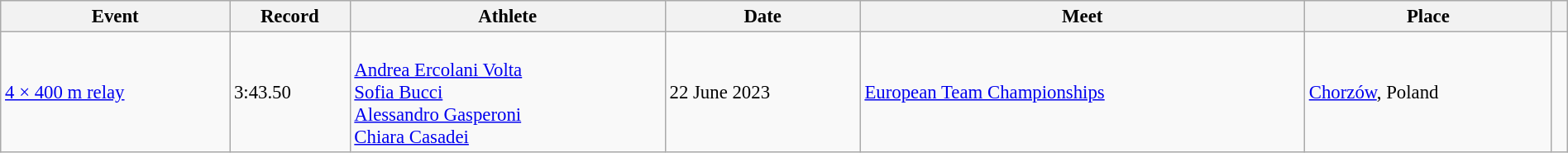<table class="wikitable" style="font-size:95%; width: 100%;">
<tr>
<th>Event</th>
<th>Record</th>
<th>Athlete</th>
<th>Date</th>
<th>Meet</th>
<th>Place</th>
<th></th>
</tr>
<tr>
<td><a href='#'>4 × 400 m relay</a></td>
<td>3:43.50</td>
<td><br><a href='#'>Andrea Ercolani Volta</a><br><a href='#'>Sofia Bucci</a><br><a href='#'>Alessandro Gasperoni</a><br><a href='#'>Chiara Casadei</a></td>
<td>22 June 2023</td>
<td><a href='#'>European Team Championships</a></td>
<td><a href='#'>Chorzów</a>, Poland</td>
<td></td>
</tr>
</table>
